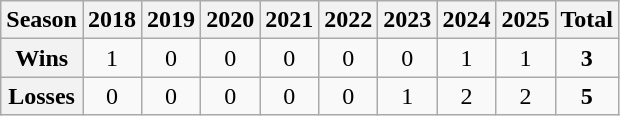<table class="wikitable" style="text-align: center;">
<tr>
<th scope="col">Season</th>
<th scope="col">2018</th>
<th scope="col">2019</th>
<th scope="col">2020</th>
<th scope="col">2021</th>
<th scope="col">2022</th>
<th scope="col">2023</th>
<th scope="col">2024</th>
<th scope="col">2025</th>
<th scope="col">Total</th>
</tr>
<tr>
<th scope="col">Wins</th>
<td>1</td>
<td>0</td>
<td>0</td>
<td>0</td>
<td>0</td>
<td>0</td>
<td>1</td>
<td>1</td>
<td><strong>3</strong></td>
</tr>
<tr>
<th scope="col">Losses</th>
<td>0</td>
<td>0</td>
<td>0</td>
<td>0</td>
<td>0</td>
<td>1</td>
<td>2</td>
<td>2</td>
<td><strong>5</strong></td>
</tr>
</table>
